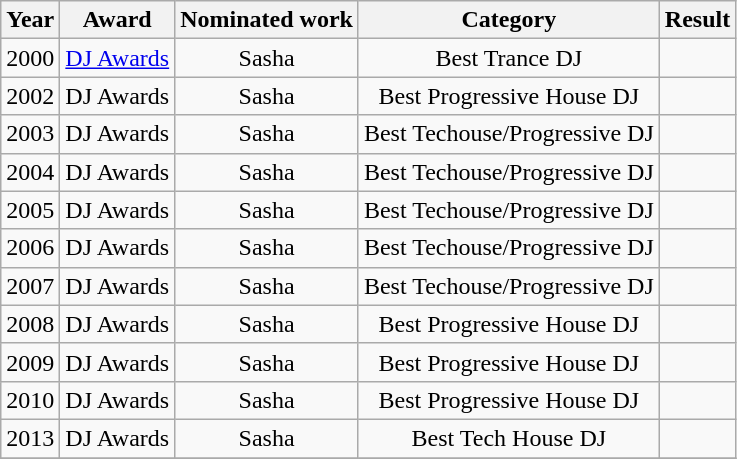<table class="wikitable plainrowheaders" style="text-align:center;">
<tr>
<th>Year</th>
<th>Award</th>
<th>Nominated work</th>
<th>Category</th>
<th>Result</th>
</tr>
<tr>
<td>2000</td>
<td rowspan="1"><a href='#'>DJ Awards</a></td>
<td>Sasha</td>
<td>Best Trance DJ</td>
<td></td>
</tr>
<tr>
<td rowspan="1">2002</td>
<td rowspan="1">DJ Awards</td>
<td>Sasha</td>
<td>Best Progressive House DJ</td>
<td></td>
</tr>
<tr>
<td rowspan="1">2003</td>
<td rowspan="1">DJ Awards</td>
<td>Sasha</td>
<td>Best Techouse/Progressive DJ</td>
<td></td>
</tr>
<tr>
<td rowspan="1">2004</td>
<td rowspan="1">DJ Awards</td>
<td>Sasha</td>
<td>Best Techouse/Progressive DJ</td>
<td></td>
</tr>
<tr>
<td rowspan="1">2005</td>
<td rowspan="1">DJ Awards</td>
<td>Sasha</td>
<td>Best Techouse/Progressive DJ</td>
<td></td>
</tr>
<tr>
<td rowspan="1">2006</td>
<td rowspan="1">DJ Awards</td>
<td>Sasha</td>
<td>Best Techouse/Progressive DJ</td>
<td></td>
</tr>
<tr>
<td rowspan="1">2007</td>
<td rowspan="1">DJ Awards</td>
<td>Sasha</td>
<td>Best Techouse/Progressive DJ</td>
<td></td>
</tr>
<tr>
<td rowspan="1">2008</td>
<td rowspan="1">DJ Awards</td>
<td>Sasha</td>
<td>Best Progressive House DJ</td>
<td></td>
</tr>
<tr>
<td rowspan="1">2009</td>
<td rowspan="1">DJ Awards</td>
<td>Sasha</td>
<td>Best Progressive House DJ</td>
<td></td>
</tr>
<tr>
<td rowspan="1">2010</td>
<td rowspan="1">DJ Awards</td>
<td>Sasha</td>
<td>Best Progressive House DJ</td>
<td></td>
</tr>
<tr>
<td rowspan="1">2013</td>
<td rowspan="1">DJ Awards</td>
<td>Sasha</td>
<td>Best Tech House DJ</td>
<td></td>
</tr>
<tr>
</tr>
</table>
